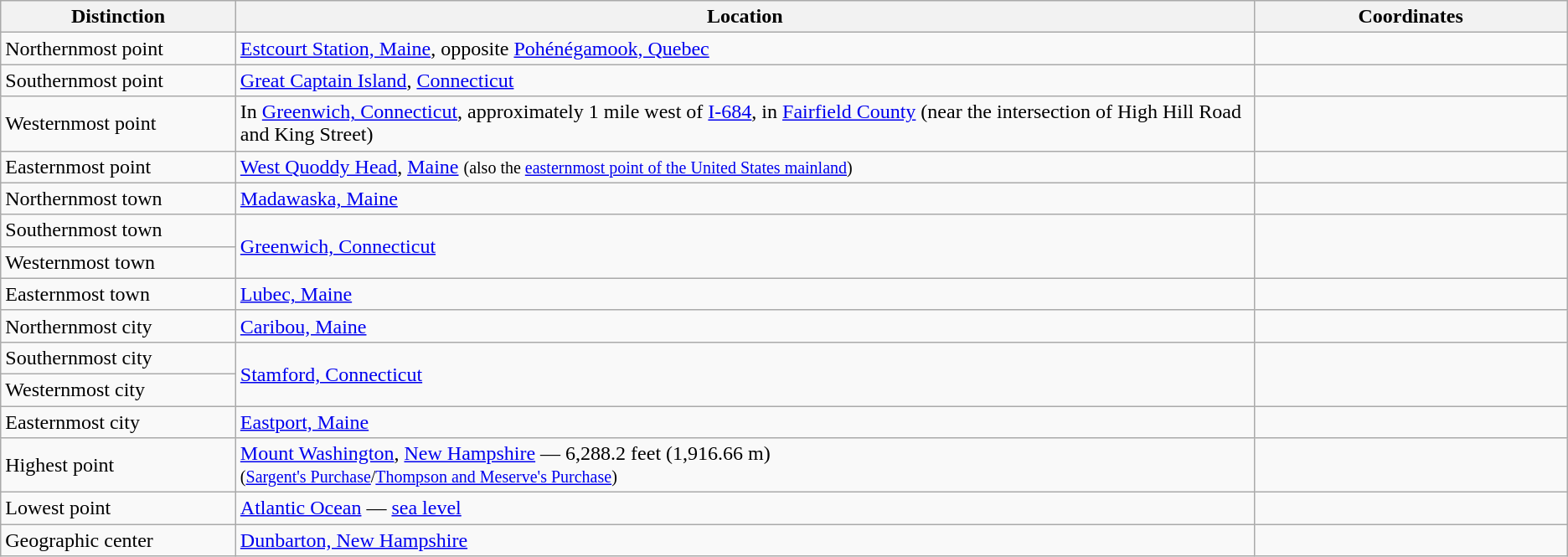<table class="wikitable">
<tr>
<th bgcolor="#efefef" width=15%>Distinction</th>
<th bgcolor="#efefef">Location</th>
<th bgcolor="#efefef" width=20%>Coordinates</th>
</tr>
<tr>
<td>Northernmost point</td>
<td><a href='#'>Estcourt Station, Maine</a>, opposite <a href='#'>Pohénégamook, Quebec</a></td>
<td></td>
</tr>
<tr>
<td>Southernmost point</td>
<td><a href='#'>Great Captain Island</a>, <a href='#'>Connecticut</a></td>
<td></td>
</tr>
<tr>
<td>Westernmost point</td>
<td>In <a href='#'>Greenwich, Connecticut</a>, approximately 1 mile west of <a href='#'>I-684</a>, in <a href='#'>Fairfield County</a> (near the intersection of High Hill Road and King Street)</td>
<td></td>
</tr>
<tr>
<td>Easternmost point</td>
<td><a href='#'>West Quoddy Head</a>, <a href='#'>Maine</a> <small>(also the <a href='#'>easternmost point of the United States mainland</a>)</small></td>
<td></td>
</tr>
<tr>
<td>Northernmost town</td>
<td><a href='#'>Madawaska, Maine</a></td>
<td></td>
</tr>
<tr>
<td>Southernmost town</td>
<td rowspan="2"><a href='#'>Greenwich, Connecticut</a></td>
<td rowspan="2"></td>
</tr>
<tr>
<td>Westernmost town</td>
</tr>
<tr>
<td>Easternmost town</td>
<td><a href='#'>Lubec, Maine</a></td>
<td></td>
</tr>
<tr>
<td>Northernmost city</td>
<td><a href='#'>Caribou, Maine</a></td>
<td></td>
</tr>
<tr>
<td>Southernmost city</td>
<td rowspan="2"><a href='#'>Stamford, Connecticut</a></td>
<td rowspan="2"></td>
</tr>
<tr>
<td>Westernmost city</td>
</tr>
<tr>
<td>Easternmost city</td>
<td><a href='#'>Eastport, Maine</a></td>
<td></td>
</tr>
<tr>
<td>Highest point</td>
<td><a href='#'>Mount Washington</a>, <a href='#'>New Hampshire</a> —  6,288.2 feet (1,916.66 m)<br><small>(<a href='#'>Sargent's Purchase</a>/<a href='#'>Thompson and Meserve's Purchase</a>)</small></td>
<td></td>
</tr>
<tr>
<td>Lowest point</td>
<td><a href='#'>Atlantic Ocean</a> — <a href='#'>sea level</a></td>
<td></td>
</tr>
<tr>
<td>Geographic center</td>
<td><a href='#'>Dunbarton, New Hampshire</a></td>
<td></td>
</tr>
</table>
